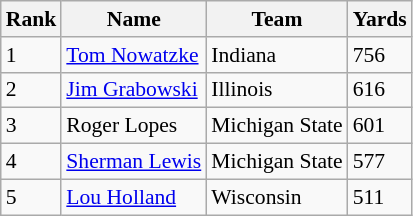<table class="wikitable" style="font-size: 90%">
<tr>
<th>Rank</th>
<th>Name</th>
<th>Team</th>
<th>Yards</th>
</tr>
<tr>
<td>1</td>
<td><a href='#'>Tom Nowatzke</a></td>
<td>Indiana</td>
<td>756</td>
</tr>
<tr>
<td>2</td>
<td><a href='#'>Jim Grabowski</a></td>
<td>Illinois</td>
<td>616</td>
</tr>
<tr>
<td>3</td>
<td>Roger Lopes</td>
<td>Michigan State</td>
<td>601</td>
</tr>
<tr>
<td>4</td>
<td><a href='#'>Sherman Lewis</a></td>
<td>Michigan State</td>
<td>577</td>
</tr>
<tr>
<td>5</td>
<td><a href='#'>Lou Holland</a></td>
<td>Wisconsin</td>
<td>511</td>
</tr>
</table>
